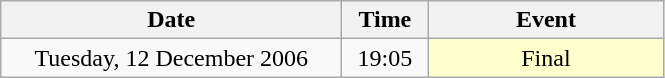<table class = "wikitable" style="text-align:center;">
<tr>
<th width=220>Date</th>
<th width=50>Time</th>
<th width=150>Event</th>
</tr>
<tr>
<td>Tuesday, 12 December 2006</td>
<td>19:05</td>
<td bgcolor=ffffcc>Final</td>
</tr>
</table>
